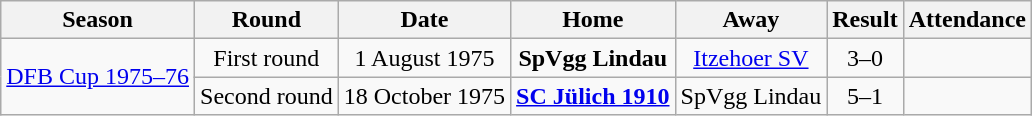<table class="wikitable">
<tr>
<th>Season</th>
<th>Round</th>
<th>Date</th>
<th>Home</th>
<th>Away</th>
<th>Result</th>
<th>Attendance</th>
</tr>
<tr align="center">
<td rowspan=2><a href='#'>DFB Cup 1975–76</a></td>
<td>First round</td>
<td>1 August 1975</td>
<td><strong>SpVgg Lindau</strong></td>
<td><a href='#'>Itzehoer SV</a></td>
<td>3–0</td>
<td></td>
</tr>
<tr align="center">
<td>Second round</td>
<td>18 October 1975</td>
<td><strong><a href='#'>SC Jülich 1910</a></strong></td>
<td>SpVgg Lindau</td>
<td>5–1</td>
<td></td>
</tr>
</table>
